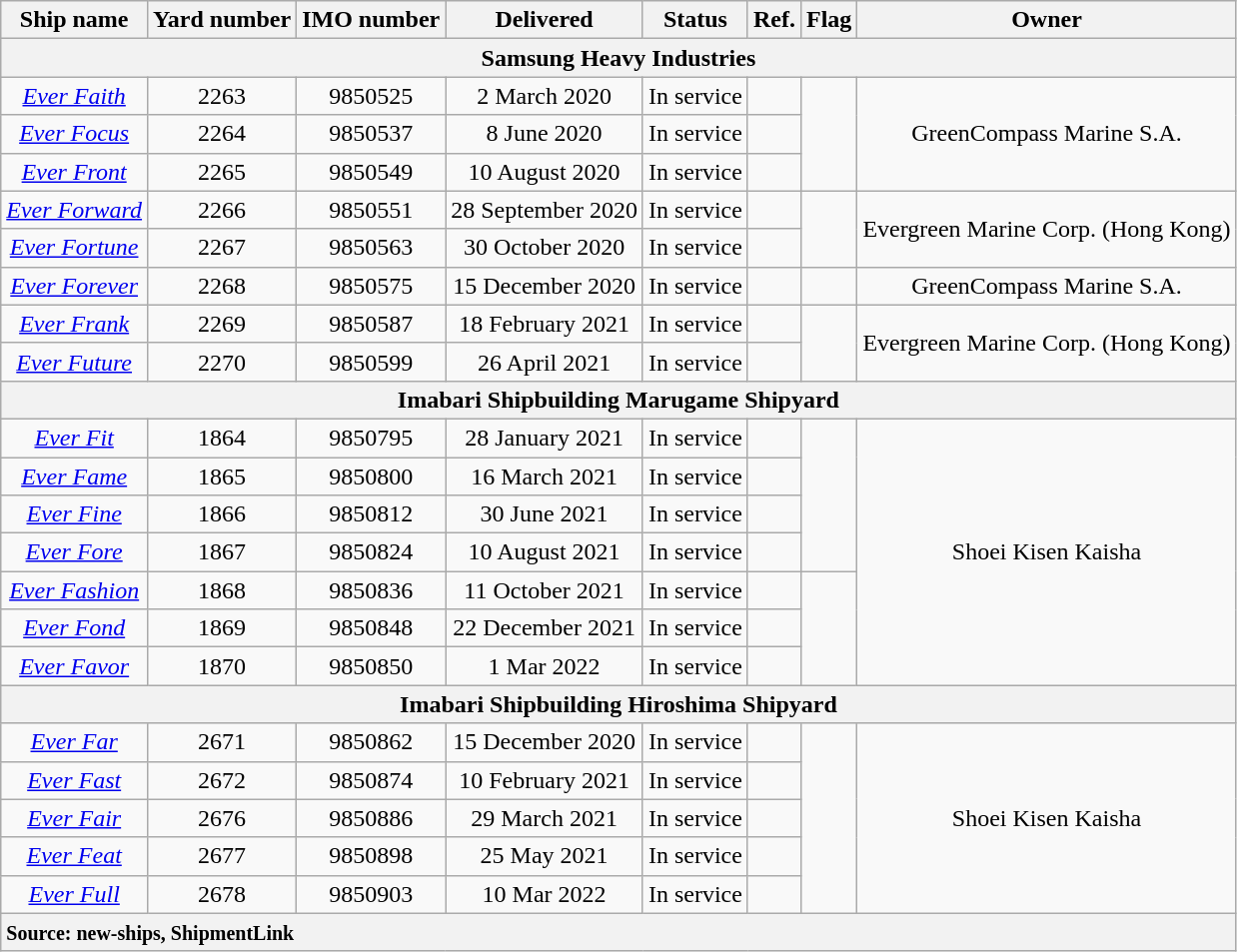<table class="wikitable" style="text-align:center">
<tr>
<th>Ship name</th>
<th>Yard number</th>
<th>IMO number</th>
<th>Delivered</th>
<th>Status</th>
<th>Ref.</th>
<th>Flag</th>
<th>Owner</th>
</tr>
<tr>
<th colspan="8">Samsung Heavy Industries</th>
</tr>
<tr>
<td><em><a href='#'>Ever Faith</a></em></td>
<td>2263</td>
<td>9850525</td>
<td>2 March 2020</td>
<td>In service</td>
<td></td>
<td rowspan="3"></td>
<td rowspan="3">GreenCompass Marine S.A.</td>
</tr>
<tr>
<td><em><a href='#'>Ever Focus</a></em></td>
<td>2264</td>
<td>9850537</td>
<td>8 June 2020</td>
<td>In service</td>
<td></td>
</tr>
<tr>
<td><em><a href='#'>Ever Front</a></em></td>
<td>2265</td>
<td>9850549</td>
<td>10 August 2020</td>
<td>In service</td>
<td></td>
</tr>
<tr>
<td><em><a href='#'>Ever Forward</a></em></td>
<td>2266</td>
<td>9850551</td>
<td>28 September 2020</td>
<td>In service</td>
<td></td>
<td rowspan="2"></td>
<td rowspan="2">Evergreen Marine Corp. (Hong Kong)</td>
</tr>
<tr>
<td><em><a href='#'>Ever Fortune</a></em></td>
<td>2267</td>
<td>9850563</td>
<td>30 October 2020</td>
<td>In service</td>
<td></td>
</tr>
<tr>
<td><em><a href='#'>Ever Forever</a></em></td>
<td>2268</td>
<td>9850575</td>
<td>15 December 2020</td>
<td>In service</td>
<td></td>
<td></td>
<td>GreenCompass Marine S.A.</td>
</tr>
<tr>
<td><em><a href='#'>Ever Frank</a></em></td>
<td>2269</td>
<td>9850587</td>
<td>18 February 2021</td>
<td>In service</td>
<td></td>
<td rowspan="2"></td>
<td rowspan="2">Evergreen Marine Corp. (Hong Kong)</td>
</tr>
<tr>
<td><em><a href='#'>Ever Future</a></em></td>
<td>2270</td>
<td>9850599</td>
<td>26 April 2021</td>
<td>In service</td>
<td></td>
</tr>
<tr>
<th colspan="8">Imabari Shipbuilding Marugame Shipyard</th>
</tr>
<tr>
<td><em><a href='#'>Ever Fit</a></em></td>
<td>1864</td>
<td>9850795</td>
<td>28 January 2021</td>
<td>In service</td>
<td></td>
<td rowspan="4"></td>
<td rowspan="7">Shoei Kisen Kaisha</td>
</tr>
<tr>
<td><em><a href='#'>Ever Fame</a></em></td>
<td>1865</td>
<td>9850800</td>
<td>16 March 2021</td>
<td>In service</td>
<td></td>
</tr>
<tr>
<td><em><a href='#'>Ever Fine</a></em></td>
<td>1866</td>
<td>9850812</td>
<td>30 June 2021</td>
<td>In service</td>
<td></td>
</tr>
<tr>
<td><em><a href='#'>Ever Fore</a></em></td>
<td>1867</td>
<td>9850824</td>
<td>10 August 2021</td>
<td>In service</td>
<td></td>
</tr>
<tr>
<td><em><a href='#'>Ever Fashion</a></em></td>
<td>1868</td>
<td>9850836</td>
<td>11 October 2021</td>
<td>In service</td>
<td></td>
<td rowspan="3"></td>
</tr>
<tr>
<td><em><a href='#'>Ever Fond</a></em></td>
<td>1869</td>
<td>9850848</td>
<td>22 December 2021</td>
<td>In service</td>
<td></td>
</tr>
<tr>
<td><em><a href='#'>Ever Favor</a></em></td>
<td>1870</td>
<td>9850850</td>
<td>1 Mar 2022</td>
<td>In service</td>
<td></td>
</tr>
<tr>
<th colspan="8">Imabari Shipbuilding Hiroshima Shipyard</th>
</tr>
<tr>
<td><em><a href='#'>Ever Far</a></em></td>
<td>2671</td>
<td>9850862</td>
<td>15 December 2020</td>
<td>In service</td>
<td></td>
<td rowspan="5"></td>
<td rowspan="5">Shoei Kisen Kaisha</td>
</tr>
<tr>
<td><em><a href='#'>Ever Fast</a></em></td>
<td>2672</td>
<td>9850874</td>
<td>10 February 2021</td>
<td>In service</td>
<td></td>
</tr>
<tr>
<td><em><a href='#'>Ever Fair</a></em></td>
<td>2676</td>
<td>9850886</td>
<td>29 March 2021</td>
<td>In service</td>
<td></td>
</tr>
<tr>
<td><em><a href='#'>Ever Feat</a></em></td>
<td>2677</td>
<td>9850898</td>
<td>25 May 2021</td>
<td>In service</td>
<td></td>
</tr>
<tr>
<td><em><a href='#'>Ever Full</a></em></td>
<td>2678</td>
<td>9850903</td>
<td>10 Mar 2022</td>
<td>In service</td>
<td></td>
</tr>
<tr>
<th colspan="8" style="text-align:left"><small>Source: new-ships, ShipmentLink</small></th>
</tr>
</table>
